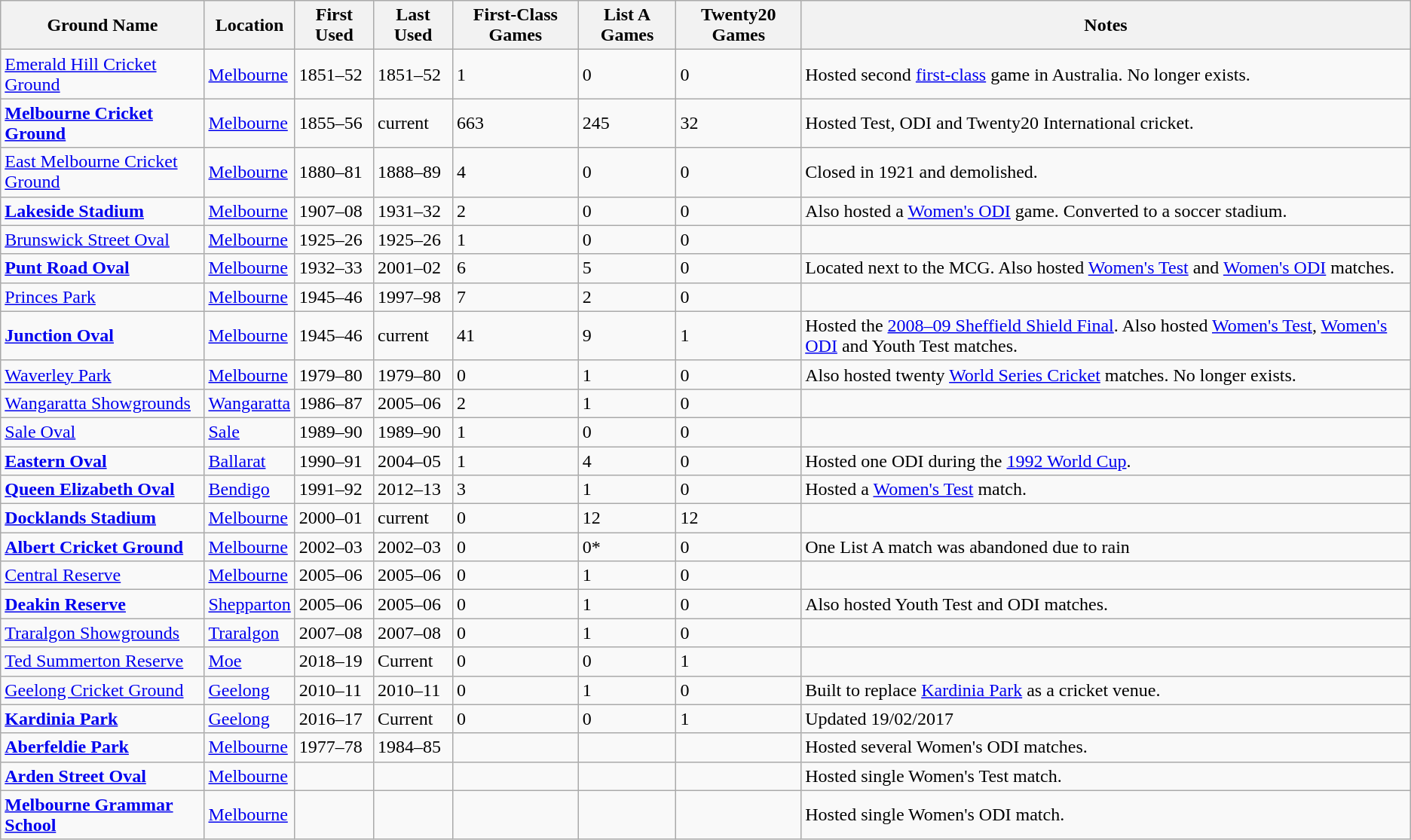<table class="wikitable sortable">
<tr>
<th>Ground Name</th>
<th>Location</th>
<th>First Used</th>
<th>Last Used</th>
<th>First-Class Games</th>
<th>List A Games</th>
<th>Twenty20 Games</th>
<th>Notes</th>
</tr>
<tr>
<td><a href='#'>Emerald Hill Cricket Ground</a></td>
<td><a href='#'>Melbourne</a></td>
<td>1851–52</td>
<td>1851–52</td>
<td>1</td>
<td>0</td>
<td>0</td>
<td>Hosted second <a href='#'>first-class</a> game in Australia. No longer exists.</td>
</tr>
<tr>
<td><strong><a href='#'>Melbourne Cricket Ground</a></strong></td>
<td><a href='#'>Melbourne</a></td>
<td>1855–56</td>
<td>current</td>
<td>663</td>
<td>245</td>
<td>32</td>
<td>Hosted Test, ODI and Twenty20 International cricket.</td>
</tr>
<tr>
<td><a href='#'>East Melbourne Cricket Ground</a></td>
<td><a href='#'>Melbourne</a></td>
<td>1880–81</td>
<td>1888–89</td>
<td>4</td>
<td>0</td>
<td>0</td>
<td>Closed in 1921 and demolished.</td>
</tr>
<tr>
<td><strong><a href='#'>Lakeside Stadium</a></strong></td>
<td><a href='#'>Melbourne</a></td>
<td>1907–08</td>
<td>1931–32</td>
<td>2</td>
<td>0</td>
<td>0</td>
<td>Also hosted a <a href='#'>Women's ODI</a> game. Converted to a soccer stadium.</td>
</tr>
<tr>
<td><a href='#'>Brunswick Street Oval</a></td>
<td><a href='#'>Melbourne</a></td>
<td>1925–26</td>
<td>1925–26</td>
<td>1</td>
<td>0</td>
<td>0</td>
<td></td>
</tr>
<tr>
<td><strong><a href='#'>Punt Road Oval</a></strong></td>
<td><a href='#'>Melbourne</a></td>
<td>1932–33</td>
<td>2001–02</td>
<td>6</td>
<td>5</td>
<td>0</td>
<td>Located next to the MCG. Also hosted <a href='#'>Women's Test</a> and <a href='#'>Women's ODI</a> matches.</td>
</tr>
<tr>
<td><a href='#'>Princes Park</a></td>
<td><a href='#'>Melbourne</a></td>
<td>1945–46</td>
<td>1997–98</td>
<td>7</td>
<td>2</td>
<td>0</td>
<td></td>
</tr>
<tr>
<td><strong><a href='#'>Junction Oval</a></strong></td>
<td><a href='#'>Melbourne</a></td>
<td>1945–46</td>
<td>current</td>
<td>41</td>
<td>9</td>
<td>1</td>
<td>Hosted the <a href='#'>2008–09 Sheffield Shield Final</a>. Also hosted <a href='#'>Women's Test</a>, <a href='#'>Women's ODI</a> and Youth Test matches.</td>
</tr>
<tr>
<td><a href='#'>Waverley Park</a></td>
<td><a href='#'>Melbourne</a></td>
<td>1979–80</td>
<td>1979–80</td>
<td>0</td>
<td>1</td>
<td>0</td>
<td>Also hosted twenty <a href='#'>World Series Cricket</a> matches. No longer exists.</td>
</tr>
<tr>
<td><a href='#'>Wangaratta Showgrounds</a></td>
<td><a href='#'>Wangaratta</a></td>
<td>1986–87</td>
<td>2005–06</td>
<td>2</td>
<td>1</td>
<td>0</td>
<td></td>
</tr>
<tr>
<td><a href='#'>Sale Oval</a></td>
<td><a href='#'>Sale</a></td>
<td>1989–90</td>
<td>1989–90</td>
<td>1</td>
<td>0</td>
<td>0</td>
<td></td>
</tr>
<tr>
<td><strong><a href='#'>Eastern Oval</a></strong></td>
<td><a href='#'>Ballarat</a></td>
<td>1990–91</td>
<td>2004–05</td>
<td>1</td>
<td>4</td>
<td>0</td>
<td>Hosted one ODI during the <a href='#'>1992 World Cup</a>.</td>
</tr>
<tr>
<td><strong><a href='#'>Queen Elizabeth Oval</a></strong></td>
<td><a href='#'>Bendigo</a></td>
<td>1991–92</td>
<td>2012–13</td>
<td>3</td>
<td>1</td>
<td>0</td>
<td>Hosted a <a href='#'>Women's Test</a> match.</td>
</tr>
<tr>
<td><strong><a href='#'>Docklands Stadium</a></strong></td>
<td><a href='#'>Melbourne</a></td>
<td>2000–01</td>
<td>current</td>
<td>0</td>
<td>12</td>
<td>12</td>
<td></td>
</tr>
<tr>
<td><strong><a href='#'>Albert Cricket Ground</a></strong></td>
<td><a href='#'>Melbourne</a></td>
<td>2002–03</td>
<td>2002–03</td>
<td>0</td>
<td>0*</td>
<td>0</td>
<td>One List A match was abandoned due to rain</td>
</tr>
<tr>
<td><a href='#'>Central Reserve</a></td>
<td><a href='#'>Melbourne</a></td>
<td>2005–06</td>
<td>2005–06</td>
<td>0</td>
<td>1</td>
<td>0</td>
<td></td>
</tr>
<tr>
<td><strong><a href='#'>Deakin Reserve</a></strong></td>
<td><a href='#'>Shepparton</a></td>
<td>2005–06</td>
<td>2005–06</td>
<td>0</td>
<td>1</td>
<td>0</td>
<td>Also hosted Youth Test and ODI matches.</td>
</tr>
<tr>
<td><a href='#'>Traralgon Showgrounds</a></td>
<td><a href='#'>Traralgon</a></td>
<td>2007–08</td>
<td>2007–08</td>
<td>0</td>
<td>1</td>
<td>0</td>
<td></td>
</tr>
<tr>
<td><a href='#'>Ted Summerton Reserve</a></td>
<td><a href='#'>Moe</a></td>
<td>2018–19</td>
<td>Current</td>
<td>0</td>
<td>0</td>
<td>1</td>
<td></td>
</tr>
<tr>
<td><a href='#'>Geelong Cricket Ground</a></td>
<td><a href='#'>Geelong</a></td>
<td>2010–11</td>
<td>2010–11</td>
<td>0</td>
<td>1</td>
<td>0</td>
<td>Built to replace <a href='#'>Kardinia Park</a> as a cricket venue.</td>
</tr>
<tr>
<td><strong><a href='#'>Kardinia Park</a></strong></td>
<td><a href='#'>Geelong</a></td>
<td>2016–17</td>
<td>Current</td>
<td>0</td>
<td>0</td>
<td>1</td>
<td>Updated 19/02/2017</td>
</tr>
<tr>
<td><strong><a href='#'>Aberfeldie Park</a></strong></td>
<td><a href='#'>Melbourne</a></td>
<td>1977–78</td>
<td>1984–85</td>
<td></td>
<td></td>
<td></td>
<td>Hosted several Women's ODI matches.</td>
</tr>
<tr>
<td><strong><a href='#'>Arden Street Oval</a></strong></td>
<td><a href='#'>Melbourne</a></td>
<td></td>
<td></td>
<td></td>
<td></td>
<td></td>
<td>Hosted single Women's Test match.</td>
</tr>
<tr>
<td><strong><a href='#'>Melbourne Grammar School</a></strong></td>
<td><a href='#'>Melbourne</a></td>
<td></td>
<td></td>
<td></td>
<td></td>
<td></td>
<td>Hosted single Women's ODI match.</td>
</tr>
</table>
